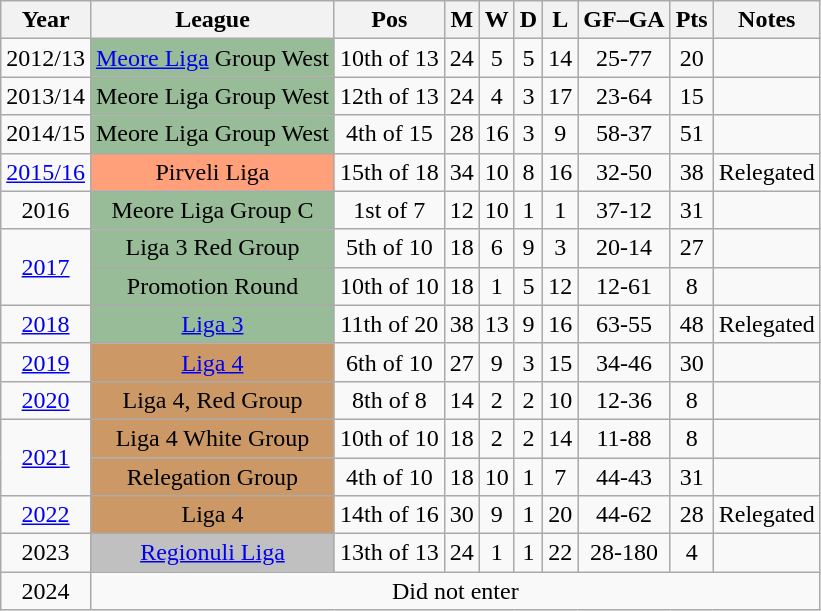<table class="wikitable" style="text-align: center">
<tr>
<th>Year</th>
<th>League</th>
<th>Pos</th>
<th>M</th>
<th>W</th>
<th>D</th>
<th>L</th>
<th>GF–GA</th>
<th>Pts</th>
<th>Notes</th>
</tr>
<tr>
<td>2012/13</td>
<td bgcolor=#98bb98><a href='#'>Meore Liga</a> Group West</td>
<td>10th of 13</td>
<td>24</td>
<td>5</td>
<td>5</td>
<td>14</td>
<td>25-77</td>
<td>20</td>
<td></td>
</tr>
<tr>
<td>2013/14</td>
<td bgcolor=#98bb98>Meore Liga Group West</td>
<td>12th of 13</td>
<td>24</td>
<td>4</td>
<td>3</td>
<td>17</td>
<td>23-64</td>
<td>15</td>
<td></td>
</tr>
<tr>
<td>2014/15</td>
<td bgcolor=#98bb98>Meore Liga Group West</td>
<td>4th of 15</td>
<td>28</td>
<td>16</td>
<td>3</td>
<td>9</td>
<td>58-37</td>
<td>51</td>
<td></td>
</tr>
<tr>
<td><a href='#'>2015/16</a></td>
<td bgcolor=#ffa07a>Pirveli Liga</td>
<td>15th of 18</td>
<td>34</td>
<td>10</td>
<td>8</td>
<td>16</td>
<td>32-50</td>
<td>38</td>
<td>Relegated</td>
</tr>
<tr>
<td>2016</td>
<td bgcolor=#98bb98>Meore Liga Group C</td>
<td>1st of 7</td>
<td>12</td>
<td>10</td>
<td>1</td>
<td>1</td>
<td>37-12</td>
<td>31</td>
<td></td>
</tr>
<tr>
<td rowspan="2"><a href='#'>2017</a></td>
<td bgcolor=#98bb98>Liga 3 Red Group</td>
<td>5th of 10</td>
<td>18</td>
<td>6</td>
<td>9</td>
<td>3</td>
<td>20-14</td>
<td>27</td>
<td></td>
</tr>
<tr>
<td bgcolor=#98bb98>Promotion Round</td>
<td>10th of 10</td>
<td>18</td>
<td>1</td>
<td>5</td>
<td>12</td>
<td>12-61</td>
<td>8</td>
<td></td>
</tr>
<tr>
<td><a href='#'>2018</a></td>
<td bgcolor=#98bb98><a href='#'>Liga 3</a></td>
<td>11th of 20</td>
<td>38</td>
<td>13</td>
<td>9</td>
<td>16</td>
<td>63-55</td>
<td>48</td>
<td>Relegated</td>
</tr>
<tr>
<td><a href='#'>2019</a></td>
<td bgcolor=cc9966><a href='#'>Liga 4</a></td>
<td>6th of 10</td>
<td>27</td>
<td>9</td>
<td>3</td>
<td>15</td>
<td>34-46</td>
<td>30</td>
<td></td>
</tr>
<tr>
<td><a href='#'>2020</a></td>
<td bgcolor=cc9966>Liga 4, Red Group</td>
<td>8th of 8</td>
<td>14</td>
<td>2</td>
<td>2</td>
<td>10</td>
<td>12-36</td>
<td>8</td>
<td></td>
</tr>
<tr>
<td rowspan="2"><a href='#'>2021</a></td>
<td bgcolor=cc9966>Liga 4 White Group</td>
<td>10th of 10</td>
<td>18</td>
<td>2</td>
<td>2</td>
<td>14</td>
<td>11-88</td>
<td>8</td>
<td></td>
</tr>
<tr>
<td bgcolor=cc9966>Relegation Group</td>
<td>4th of 10</td>
<td>18</td>
<td>10</td>
<td>1</td>
<td>7</td>
<td>44-43</td>
<td>31</td>
<td></td>
</tr>
<tr>
<td><a href='#'>2022</a></td>
<td bgcolor=cc9966>Liga 4</td>
<td>14th of 16</td>
<td>30</td>
<td>9</td>
<td>1</td>
<td>20</td>
<td>44-62</td>
<td>28</td>
<td>Relegated</td>
</tr>
<tr>
<td>2023</td>
<td bgcolor=silver><a href='#'>Regionuli Liga</a></td>
<td>13th of 13</td>
<td>24</td>
<td>1</td>
<td>1</td>
<td>22</td>
<td>28-180</td>
<td>4</td>
</tr>
<tr>
<td>2024</td>
<td colspan="9">Did not enter</td>
</tr>
</table>
